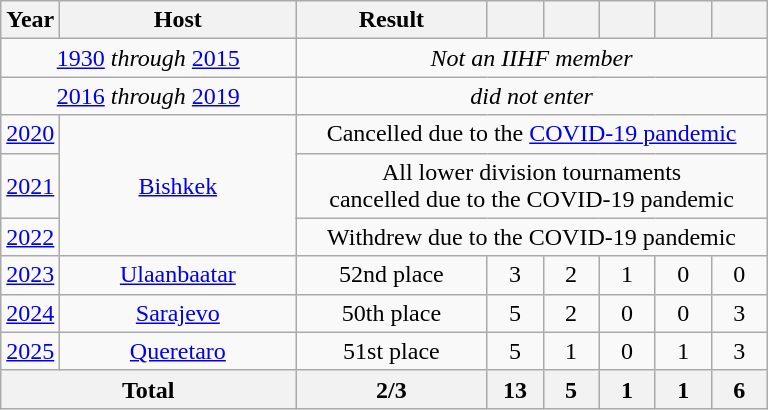<table class="wikitable" style="text-align:center">
<tr>
<th width=30>Year</th>
<th width=150>Host</th>
<th width=120>Result</th>
<th width=30></th>
<th width=30></th>
<th width=30></th>
<th width=30></th>
<th width=30></th>
</tr>
<tr>
<td colspan=2><a href='#'>1930</a> <em>through</em> <a href='#'>2015</a></td>
<td colspan=6><em>Not an IIHF member</em></td>
</tr>
<tr>
<td colspan=2><a href='#'>2016</a> <em>through</em> <a href='#'>2019</a></td>
<td colspan=6><em>did not enter</em></td>
</tr>
<tr>
<td><a href='#'>2020</a></td>
<td rowspan=3> <a href='#'>Bishkek</a></td>
<td colspan=6>Cancelled due to the <a href='#'>COVID-19 pandemic</a><br></td>
</tr>
<tr>
<td><a href='#'>2021</a></td>
<td colspan=6>All lower division tournaments<br>cancelled due to the COVID-19 pandemic<br></td>
</tr>
<tr>
<td><a href='#'>2022</a></td>
<td colspan="6">Withdrew due to the COVID-19 pandemic<br></td>
</tr>
<tr>
<td><a href='#'>2023</a></td>
<td> <a href='#'>Ulaanbaatar</a></td>
<td>52nd place<br></td>
<td>3</td>
<td>2</td>
<td>1</td>
<td>0</td>
<td>0</td>
</tr>
<tr>
<td><a href='#'>2024</a></td>
<td> <a href='#'>Sarajevo</a></td>
<td>50th place<br></td>
<td>5</td>
<td>2</td>
<td>0</td>
<td>0</td>
<td>3</td>
</tr>
<tr>
<td><a href='#'>2025</a></td>
<td> <a href='#'>Queretaro</a></td>
<td>51st place<br></td>
<td>5</td>
<td>1</td>
<td>0</td>
<td>1</td>
<td>3</td>
</tr>
<tr>
<th colspan=2>Total</th>
<th>2/3</th>
<th>13</th>
<th>5</th>
<th>1</th>
<th>1</th>
<th>6</th>
</tr>
</table>
